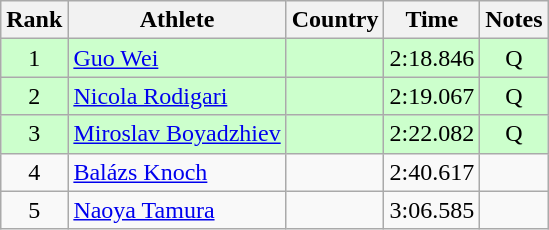<table class="wikitable sortable" style="text-align:center">
<tr>
<th>Rank</th>
<th>Athlete</th>
<th>Country</th>
<th>Time</th>
<th>Notes</th>
</tr>
<tr bgcolor=ccffcc>
<td>1</td>
<td align=left><a href='#'>Guo Wei</a></td>
<td align=left></td>
<td>2:18.846</td>
<td>Q</td>
</tr>
<tr bgcolor=ccffcc>
<td>2</td>
<td align=left><a href='#'>Nicola Rodigari</a></td>
<td align=left></td>
<td>2:19.067</td>
<td>Q</td>
</tr>
<tr bgcolor=ccffcc>
<td>3</td>
<td align=left><a href='#'>Miroslav Boyadzhiev</a></td>
<td align=left></td>
<td>2:22.082</td>
<td>Q</td>
</tr>
<tr>
<td>4</td>
<td align=left><a href='#'>Balázs Knoch</a></td>
<td align=left></td>
<td>2:40.617</td>
<td></td>
</tr>
<tr>
<td>5</td>
<td align=left><a href='#'>Naoya Tamura</a></td>
<td align=left></td>
<td>3:06.585</td>
<td></td>
</tr>
</table>
